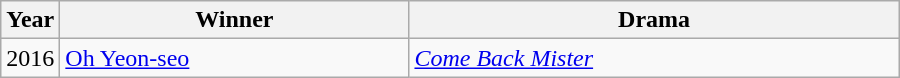<table class="wikitable" style="width:600px">
<tr>
<th width=10>Year</th>
<th>Winner</th>
<th>Drama</th>
</tr>
<tr>
<td>2016</td>
<td><a href='#'>Oh Yeon-seo</a></td>
<td><em><a href='#'>Come Back Mister</a></em></td>
</tr>
</table>
